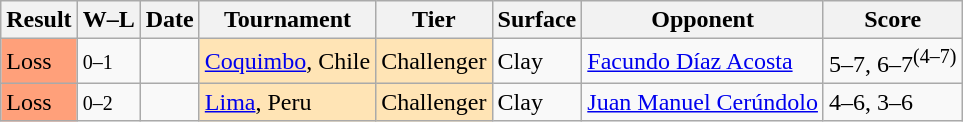<table class="sortable wikitable">
<tr>
<th>Result</th>
<th class="unsortable">W–L</th>
<th>Date</th>
<th>Tournament</th>
<th>Tier</th>
<th>Surface</th>
<th>Opponent</th>
<th class="unsortable">Score</th>
</tr>
<tr>
<td bgcolor=FFA07A>Loss</td>
<td><small>0–1</small></td>
<td><a href='#'></a></td>
<td style="background:moccasin;"><a href='#'>Coquimbo</a>, Chile</td>
<td style="background:moccasin;">Challenger</td>
<td>Clay</td>
<td> <a href='#'>Facundo Díaz Acosta</a></td>
<td>5–7, 6–7<sup>(4–7)</sup></td>
</tr>
<tr>
<td bgcolor=FFA07A>Loss</td>
<td><small>0–2</small></td>
<td><a href='#'></a></td>
<td style="background:moccasin;"><a href='#'>Lima</a>, Peru</td>
<td style="background:moccasin;">Challenger</td>
<td>Clay</td>
<td> <a href='#'>Juan Manuel Cerúndolo</a></td>
<td>4–6, 3–6</td>
</tr>
</table>
